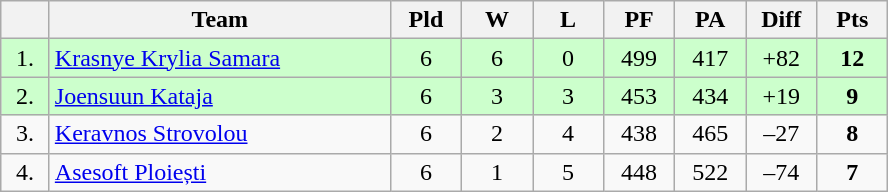<table class="wikitable" style="text-align:center">
<tr>
<th width=25></th>
<th width=220>Team</th>
<th width=40>Pld</th>
<th width=40>W</th>
<th width=40>L</th>
<th width=40>PF</th>
<th width=40>PA</th>
<th width=40>Diff</th>
<th width=40>Pts</th>
</tr>
<tr bgcolor=ccffcc>
<td>1.</td>
<td align=left> <a href='#'>Krasnye Krylia Samara</a></td>
<td>6</td>
<td>6</td>
<td>0</td>
<td>499</td>
<td>417</td>
<td>+82</td>
<td><strong>12</strong></td>
</tr>
<tr bgcolor=ccffcc>
<td>2.</td>
<td align=left> <a href='#'>Joensuun Kataja</a></td>
<td>6</td>
<td>3</td>
<td>3</td>
<td>453</td>
<td>434</td>
<td>+19</td>
<td><strong>9</strong></td>
</tr>
<tr>
<td>3.</td>
<td align=left> <a href='#'>Keravnos Strovolou</a></td>
<td>6</td>
<td>2</td>
<td>4</td>
<td>438</td>
<td>465</td>
<td>–27</td>
<td><strong>8</strong></td>
</tr>
<tr>
<td>4.</td>
<td align=left> <a href='#'>Asesoft Ploiești</a></td>
<td>6</td>
<td>1</td>
<td>5</td>
<td>448</td>
<td>522</td>
<td>–74</td>
<td><strong>7</strong></td>
</tr>
</table>
